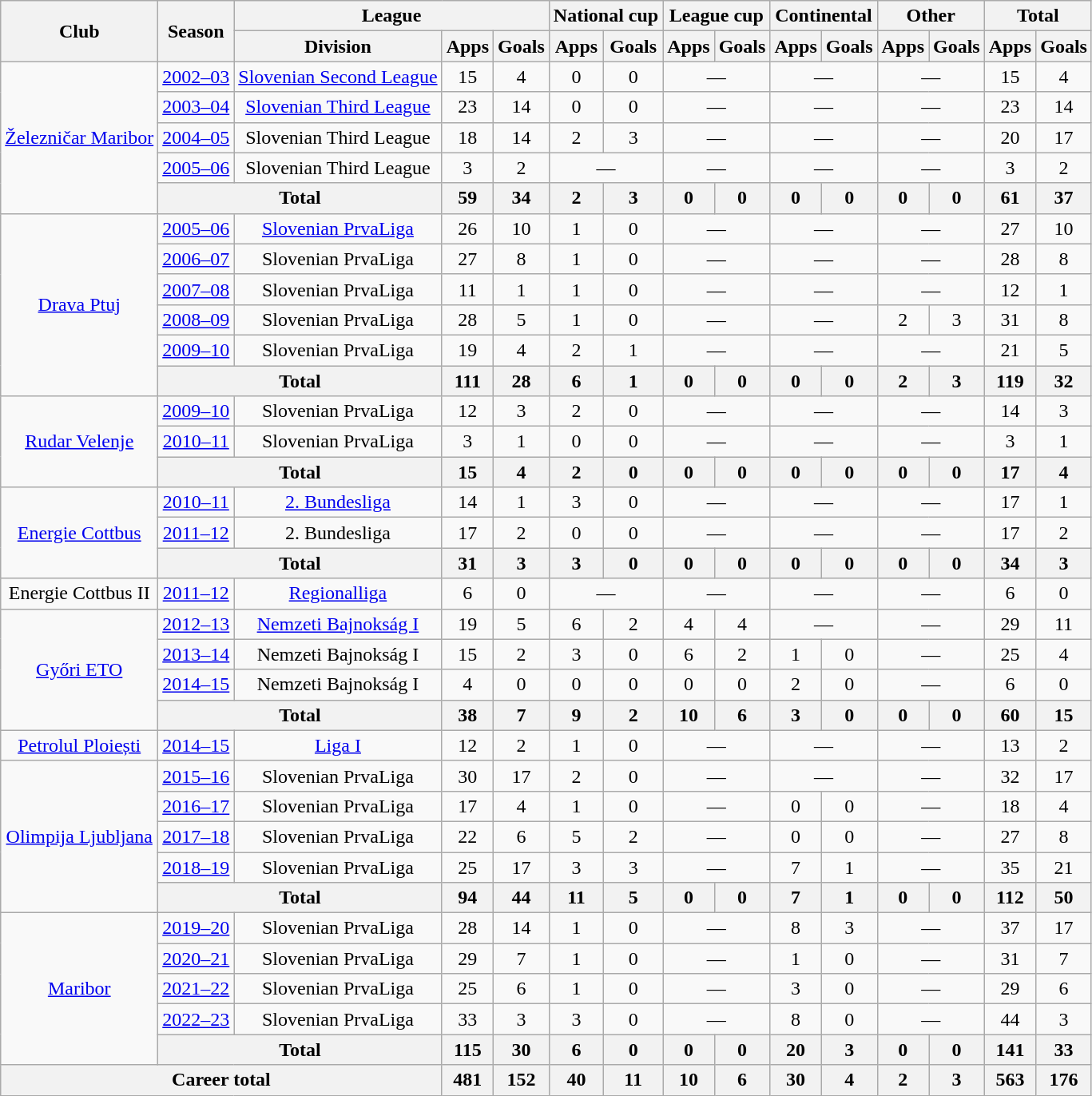<table class="wikitable" style="text-align: center">
<tr>
<th rowspan="2">Club</th>
<th rowspan="2">Season</th>
<th colspan="3">League</th>
<th colspan="2">National cup</th>
<th colspan="2">League cup</th>
<th colspan="2">Continental</th>
<th colspan="2">Other</th>
<th colspan="2">Total</th>
</tr>
<tr>
<th>Division</th>
<th>Apps</th>
<th>Goals</th>
<th>Apps</th>
<th>Goals</th>
<th>Apps</th>
<th>Goals</th>
<th>Apps</th>
<th>Goals</th>
<th>Apps</th>
<th>Goals</th>
<th>Apps</th>
<th>Goals</th>
</tr>
<tr>
<td rowspan="5"><a href='#'>Železničar Maribor</a></td>
<td><a href='#'>2002–03</a></td>
<td><a href='#'>Slovenian Second League</a></td>
<td>15</td>
<td>4</td>
<td>0</td>
<td>0</td>
<td colspan="2">—</td>
<td colspan="2">—</td>
<td colspan="2">—</td>
<td>15</td>
<td>4</td>
</tr>
<tr>
<td><a href='#'>2003–04</a></td>
<td><a href='#'>Slovenian Third League</a></td>
<td>23</td>
<td>14</td>
<td>0</td>
<td>0</td>
<td colspan="2">—</td>
<td colspan="2">—</td>
<td colspan="2">—</td>
<td>23</td>
<td>14</td>
</tr>
<tr>
<td><a href='#'>2004–05</a></td>
<td>Slovenian Third League</td>
<td>18</td>
<td>14</td>
<td>2</td>
<td>3</td>
<td colspan="2">—</td>
<td colspan="2">—</td>
<td colspan="2">—</td>
<td>20</td>
<td>17</td>
</tr>
<tr>
<td><a href='#'>2005–06</a></td>
<td>Slovenian Third League</td>
<td>3</td>
<td>2</td>
<td colspan="2">—</td>
<td colspan="2">—</td>
<td colspan="2">—</td>
<td colspan="2">—</td>
<td>3</td>
<td>2</td>
</tr>
<tr>
<th colspan="2">Total</th>
<th>59</th>
<th>34</th>
<th>2</th>
<th>3</th>
<th>0</th>
<th>0</th>
<th>0</th>
<th>0</th>
<th>0</th>
<th>0</th>
<th>61</th>
<th>37</th>
</tr>
<tr>
<td rowspan="6"><a href='#'>Drava Ptuj</a></td>
<td><a href='#'>2005–06</a></td>
<td><a href='#'>Slovenian PrvaLiga</a></td>
<td>26</td>
<td>10</td>
<td>1</td>
<td>0</td>
<td colspan="2">—</td>
<td colspan="2">—</td>
<td colspan="2">—</td>
<td>27</td>
<td>10</td>
</tr>
<tr>
<td><a href='#'>2006–07</a></td>
<td>Slovenian PrvaLiga</td>
<td>27</td>
<td>8</td>
<td>1</td>
<td>0</td>
<td colspan="2">—</td>
<td colspan="2">—</td>
<td colspan="2">—</td>
<td>28</td>
<td>8</td>
</tr>
<tr>
<td><a href='#'>2007–08</a></td>
<td>Slovenian PrvaLiga</td>
<td>11</td>
<td>1</td>
<td>1</td>
<td>0</td>
<td colspan="2">—</td>
<td colspan="2">—</td>
<td colspan="2">—</td>
<td>12</td>
<td>1</td>
</tr>
<tr>
<td><a href='#'>2008–09</a></td>
<td>Slovenian PrvaLiga</td>
<td>28</td>
<td>5</td>
<td>1</td>
<td>0</td>
<td colspan="2">—</td>
<td colspan="2">—</td>
<td>2</td>
<td>3</td>
<td>31</td>
<td>8</td>
</tr>
<tr>
<td><a href='#'>2009–10</a></td>
<td>Slovenian PrvaLiga</td>
<td>19</td>
<td>4</td>
<td>2</td>
<td>1</td>
<td colspan="2">—</td>
<td colspan="2">—</td>
<td colspan="2">—</td>
<td>21</td>
<td>5</td>
</tr>
<tr>
<th colspan="2">Total</th>
<th>111</th>
<th>28</th>
<th>6</th>
<th>1</th>
<th>0</th>
<th>0</th>
<th>0</th>
<th>0</th>
<th>2</th>
<th>3</th>
<th>119</th>
<th>32</th>
</tr>
<tr>
<td rowspan="3"><a href='#'>Rudar Velenje</a></td>
<td><a href='#'>2009–10</a></td>
<td>Slovenian PrvaLiga</td>
<td>12</td>
<td>3</td>
<td>2</td>
<td>0</td>
<td colspan="2">—</td>
<td colspan="2">—</td>
<td colspan="2">—</td>
<td>14</td>
<td>3</td>
</tr>
<tr>
<td><a href='#'>2010–11</a></td>
<td>Slovenian PrvaLiga</td>
<td>3</td>
<td>1</td>
<td>0</td>
<td>0</td>
<td colspan="2">—</td>
<td colspan="2">—</td>
<td colspan="2">—</td>
<td>3</td>
<td>1</td>
</tr>
<tr>
<th colspan="2">Total</th>
<th>15</th>
<th>4</th>
<th>2</th>
<th>0</th>
<th>0</th>
<th>0</th>
<th>0</th>
<th>0</th>
<th>0</th>
<th>0</th>
<th>17</th>
<th>4</th>
</tr>
<tr>
<td rowspan="3"><a href='#'>Energie Cottbus</a></td>
<td><a href='#'>2010–11</a></td>
<td><a href='#'>2. Bundesliga</a></td>
<td>14</td>
<td>1</td>
<td>3</td>
<td>0</td>
<td colspan="2">—</td>
<td colspan="2">—</td>
<td colspan="2">—</td>
<td>17</td>
<td>1</td>
</tr>
<tr>
<td><a href='#'>2011–12</a></td>
<td>2. Bundesliga</td>
<td>17</td>
<td>2</td>
<td>0</td>
<td>0</td>
<td colspan="2">—</td>
<td colspan="2">—</td>
<td colspan="2">—</td>
<td>17</td>
<td>2</td>
</tr>
<tr>
<th colspan="2">Total</th>
<th>31</th>
<th>3</th>
<th>3</th>
<th>0</th>
<th>0</th>
<th>0</th>
<th>0</th>
<th>0</th>
<th>0</th>
<th>0</th>
<th>34</th>
<th>3</th>
</tr>
<tr>
<td>Energie Cottbus II</td>
<td><a href='#'>2011–12</a></td>
<td><a href='#'>Regionalliga</a></td>
<td>6</td>
<td>0</td>
<td colspan="2">—</td>
<td colspan="2">—</td>
<td colspan="2">—</td>
<td colspan="2">—</td>
<td>6</td>
<td>0</td>
</tr>
<tr>
<td rowspan="4"><a href='#'>Győri ETO</a></td>
<td><a href='#'>2012–13</a></td>
<td><a href='#'>Nemzeti Bajnokság I</a></td>
<td>19</td>
<td>5</td>
<td>6</td>
<td>2</td>
<td>4</td>
<td>4</td>
<td colspan="2">—</td>
<td colspan="2">—</td>
<td>29</td>
<td>11</td>
</tr>
<tr>
<td><a href='#'>2013–14</a></td>
<td>Nemzeti Bajnokság I</td>
<td>15</td>
<td>2</td>
<td>3</td>
<td>0</td>
<td>6</td>
<td>2</td>
<td>1</td>
<td>0</td>
<td colspan="2">—</td>
<td>25</td>
<td>4</td>
</tr>
<tr>
<td><a href='#'>2014–15</a></td>
<td>Nemzeti Bajnokság I</td>
<td>4</td>
<td>0</td>
<td>0</td>
<td>0</td>
<td>0</td>
<td>0</td>
<td>2</td>
<td>0</td>
<td colspan="2">—</td>
<td>6</td>
<td>0</td>
</tr>
<tr>
<th colspan="2">Total</th>
<th>38</th>
<th>7</th>
<th>9</th>
<th>2</th>
<th>10</th>
<th>6</th>
<th>3</th>
<th>0</th>
<th>0</th>
<th>0</th>
<th>60</th>
<th>15</th>
</tr>
<tr>
<td><a href='#'>Petrolul Ploiești</a></td>
<td><a href='#'>2014–15</a></td>
<td><a href='#'>Liga I</a></td>
<td>12</td>
<td>2</td>
<td>1</td>
<td>0</td>
<td colspan="2">—</td>
<td colspan="2">—</td>
<td colspan="2">—</td>
<td>13</td>
<td>2</td>
</tr>
<tr>
<td rowspan="5"><a href='#'>Olimpija Ljubljana</a></td>
<td><a href='#'>2015–16</a></td>
<td>Slovenian PrvaLiga</td>
<td>30</td>
<td>17</td>
<td>2</td>
<td>0</td>
<td colspan="2">—</td>
<td colspan="2">—</td>
<td colspan="2">—</td>
<td>32</td>
<td>17</td>
</tr>
<tr>
<td><a href='#'>2016–17</a></td>
<td>Slovenian PrvaLiga</td>
<td>17</td>
<td>4</td>
<td>1</td>
<td>0</td>
<td colspan="2">—</td>
<td>0</td>
<td>0</td>
<td colspan="2">—</td>
<td>18</td>
<td>4</td>
</tr>
<tr>
<td><a href='#'>2017–18</a></td>
<td>Slovenian PrvaLiga</td>
<td>22</td>
<td>6</td>
<td>5</td>
<td>2</td>
<td colspan="2">—</td>
<td>0</td>
<td>0</td>
<td colspan="2">—</td>
<td>27</td>
<td>8</td>
</tr>
<tr>
<td><a href='#'>2018–19</a></td>
<td>Slovenian PrvaLiga</td>
<td>25</td>
<td>17</td>
<td>3</td>
<td>3</td>
<td colspan="2">—</td>
<td>7</td>
<td>1</td>
<td colspan="2">—</td>
<td>35</td>
<td>21</td>
</tr>
<tr>
<th colspan="2">Total</th>
<th>94</th>
<th>44</th>
<th>11</th>
<th>5</th>
<th>0</th>
<th>0</th>
<th>7</th>
<th>1</th>
<th>0</th>
<th>0</th>
<th>112</th>
<th>50</th>
</tr>
<tr>
<td rowspan="5"><a href='#'>Maribor</a></td>
<td><a href='#'>2019–20</a></td>
<td>Slovenian PrvaLiga</td>
<td>28</td>
<td>14</td>
<td>1</td>
<td>0</td>
<td colspan="2">—</td>
<td>8</td>
<td>3</td>
<td colspan="2">—</td>
<td>37</td>
<td>17</td>
</tr>
<tr>
<td><a href='#'>2020–21</a></td>
<td>Slovenian PrvaLiga</td>
<td>29</td>
<td>7</td>
<td>1</td>
<td>0</td>
<td colspan="2">—</td>
<td>1</td>
<td>0</td>
<td colspan="2">—</td>
<td>31</td>
<td>7</td>
</tr>
<tr>
<td><a href='#'>2021–22</a></td>
<td>Slovenian PrvaLiga</td>
<td>25</td>
<td>6</td>
<td>1</td>
<td>0</td>
<td colspan="2">—</td>
<td>3</td>
<td>0</td>
<td colspan="2">—</td>
<td>29</td>
<td>6</td>
</tr>
<tr>
<td><a href='#'>2022–23</a></td>
<td>Slovenian PrvaLiga</td>
<td>33</td>
<td>3</td>
<td>3</td>
<td>0</td>
<td colspan="2">—</td>
<td>8</td>
<td>0</td>
<td colspan="2">—</td>
<td>44</td>
<td>3</td>
</tr>
<tr>
<th colspan="2">Total</th>
<th>115</th>
<th>30</th>
<th>6</th>
<th>0</th>
<th>0</th>
<th>0</th>
<th>20</th>
<th>3</th>
<th>0</th>
<th>0</th>
<th>141</th>
<th>33</th>
</tr>
<tr>
<th colspan="3">Career total</th>
<th>481</th>
<th>152</th>
<th>40</th>
<th>11</th>
<th>10</th>
<th>6</th>
<th>30</th>
<th>4</th>
<th>2</th>
<th>3</th>
<th>563</th>
<th>176</th>
</tr>
</table>
